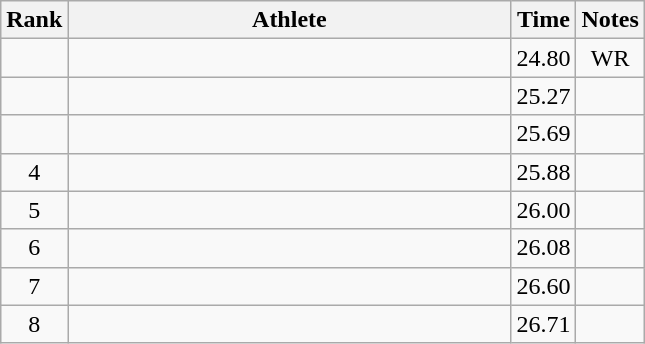<table class="wikitable" style="text-align:center">
<tr>
<th>Rank</th>
<th Style="width:18em">Athlete</th>
<th>Time</th>
<th>Notes</th>
</tr>
<tr>
<td></td>
<td style="text-align:left"></td>
<td>24.80</td>
<td>WR</td>
</tr>
<tr>
<td></td>
<td style="text-align:left"></td>
<td>25.27</td>
<td></td>
</tr>
<tr>
<td></td>
<td style="text-align:left"></td>
<td>25.69</td>
<td></td>
</tr>
<tr>
<td>4</td>
<td style="text-align:left"></td>
<td>25.88</td>
<td></td>
</tr>
<tr>
<td>5</td>
<td style="text-align:left"></td>
<td>26.00</td>
<td></td>
</tr>
<tr>
<td>6</td>
<td style="text-align:left"></td>
<td>26.08</td>
<td></td>
</tr>
<tr>
<td>7</td>
<td style="text-align:left"></td>
<td>26.60</td>
<td></td>
</tr>
<tr>
<td>8</td>
<td style="text-align:left"></td>
<td>26.71</td>
<td></td>
</tr>
</table>
